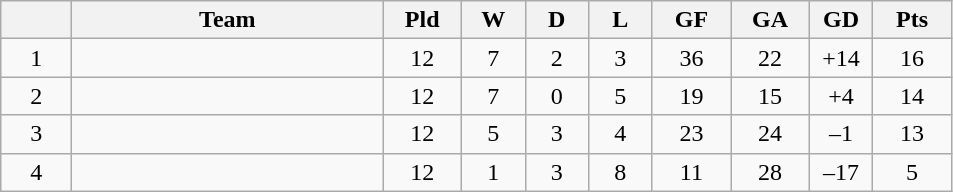<table class="wikitable" style="text-align: center;">
<tr>
<th style="width: 40px;"></th>
<th style="width: 200px;">Team</th>
<th style="width: 45px;">Pld</th>
<th style="width: 35px;">W</th>
<th style="width: 35px;">D</th>
<th style="width: 35px;">L</th>
<th style="width: 45px;">GF</th>
<th style="width: 45px;">GA</th>
<th style="width: 35px;">GD</th>
<th style="width: 45px;">Pts</th>
</tr>
<tr>
<td>1</td>
<td style="text-align: left;"></td>
<td>12</td>
<td>7</td>
<td>2</td>
<td>3</td>
<td>36</td>
<td>22</td>
<td>+14</td>
<td>16</td>
</tr>
<tr>
<td>2</td>
<td style="text-align: left;"></td>
<td>12</td>
<td>7</td>
<td>0</td>
<td>5</td>
<td>19</td>
<td>15</td>
<td>+4</td>
<td>14</td>
</tr>
<tr>
<td>3</td>
<td style="text-align: left;"></td>
<td>12</td>
<td>5</td>
<td>3</td>
<td>4</td>
<td>23</td>
<td>24</td>
<td>–1</td>
<td>13</td>
</tr>
<tr>
<td>4</td>
<td style="text-align: left;"></td>
<td>12</td>
<td>1</td>
<td>3</td>
<td>8</td>
<td>11</td>
<td>28</td>
<td>–17</td>
<td>5</td>
</tr>
</table>
